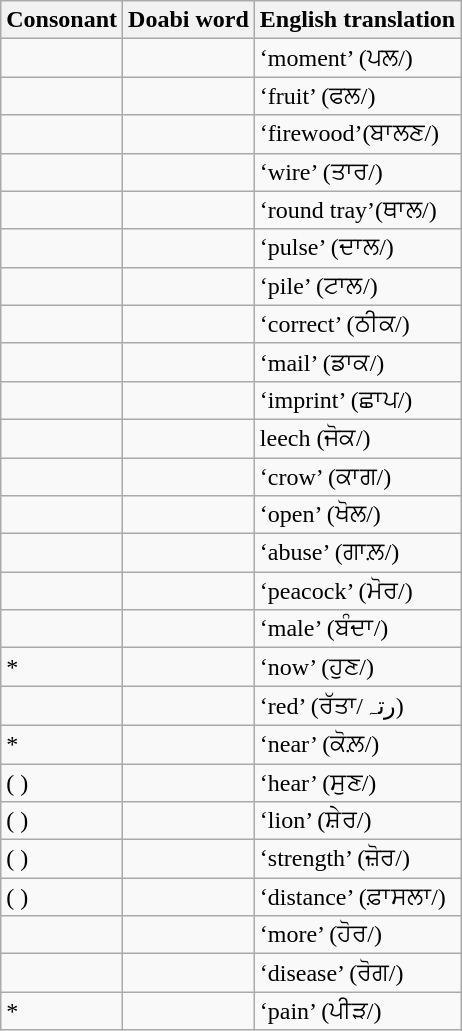<table class="wikitable">
<tr>
<th>Consonant</th>
<th>Doabi word</th>
<th>English translation</th>
</tr>
<tr>
<td> </td>
<td></td>
<td>‘moment’ (ਪਲ/)</td>
</tr>
<tr>
<td> </td>
<td></td>
<td>‘fruit’ (ਫਲ/)</td>
</tr>
<tr>
<td> </td>
<td></td>
<td>‘firewood’(ਬਾਲਣ/)</td>
</tr>
<tr>
<td> </td>
<td></td>
<td>‘wire’ (ਤਾਰ/)</td>
</tr>
<tr>
<td> </td>
<td></td>
<td>‘round tray’(ਥਾਲ/)</td>
</tr>
<tr>
<td> </td>
<td></td>
<td>‘pulse’ (ਦਾਲ/)</td>
</tr>
<tr>
<td> </td>
<td></td>
<td>‘pile’ (ਟਾਲ/)</td>
</tr>
<tr>
<td> </td>
<td></td>
<td>‘correct’ (ਠੀਕ/)</td>
</tr>
<tr>
<td> </td>
<td></td>
<td>‘mail’ (ਡਾਕ/)</td>
</tr>
<tr>
<td> </td>
<td></td>
<td>‘imprint’ (ਛਾਪ/)</td>
</tr>
<tr>
<td> </td>
<td></td>
<td>leech (ਜੋਕ/)</td>
</tr>
<tr>
<td> </td>
<td></td>
<td>‘crow’ (ਕਾਗ/)</td>
</tr>
<tr>
<td> </td>
<td></td>
<td>‘open’ (ਖੋਲ/)</td>
</tr>
<tr>
<td> </td>
<td></td>
<td>‘abuse’ (ਗਾਲ਼/)</td>
</tr>
<tr>
<td> </td>
<td></td>
<td>‘peacock’ (ਮੋਰ/)</td>
</tr>
<tr>
<td> </td>
<td></td>
<td>‘male’ (ਬੰਦਾ/)</td>
</tr>
<tr>
<td>* </td>
<td></td>
<td>‘now’ (ਹੁਣ/)</td>
</tr>
<tr>
<td> </td>
<td></td>
<td>‘red’ (ਰੱਤਾ/رتہ)</td>
</tr>
<tr>
<td>* </td>
<td></td>
<td>‘near’ (ਕੋਲ਼/)</td>
</tr>
<tr>
<td>( )</td>
<td></td>
<td>‘hear’ (ਸੁਣ/)</td>
</tr>
<tr>
<td>( )</td>
<td></td>
<td>‘lion’ (ਸ਼ੇਰ/)</td>
</tr>
<tr>
<td>( )</td>
<td></td>
<td>‘strength’ (ਜ਼ੋਰ/)</td>
</tr>
<tr>
<td>( )</td>
<td></td>
<td>‘distance’ (ਫ਼ਾਸਲਾ/)</td>
</tr>
<tr>
<td> </td>
<td></td>
<td>‘more’ (ਹੋਰ/)</td>
</tr>
<tr>
<td> </td>
<td></td>
<td>‘disease’ (ਰੋਗ/)</td>
</tr>
<tr>
<td>* </td>
<td></td>
<td>‘pain’ (ਪੀੜ/)</td>
</tr>
</table>
